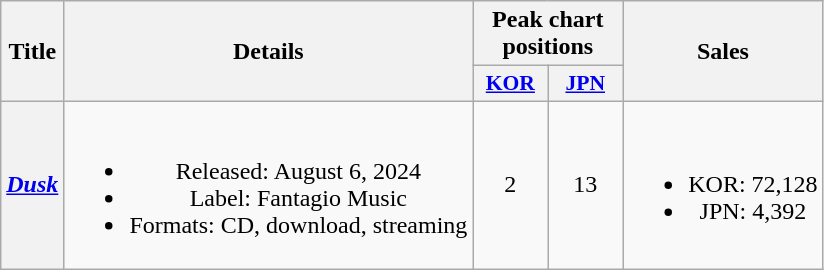<table class="wikitable plainrowheaders" style="text-align:center;">
<tr>
<th scope="col" rowspan="2">Title</th>
<th scope="col" rowspan="2">Details</th>
<th scope="col" colspan="2">Peak chart positions</th>
<th scope="col" rowspan="2">Sales</th>
</tr>
<tr>
<th scope="col" style="width:3em;font-size:90%"><a href='#'>KOR</a><br></th>
<th scope="col" style="width:3em;font-size:90%"><a href='#'>JPN</a><br></th>
</tr>
<tr>
<th scope="row"><em><a href='#'>Dusk</a></em></th>
<td><br><ul><li>Released: August 6, 2024</li><li>Label: Fantagio Music</li><li>Formats: CD, download, streaming</li></ul></td>
<td>2</td>
<td>13</td>
<td><br><ul><li>KOR: 72,128</li><li>JPN: 4,392</li></ul></td>
</tr>
</table>
